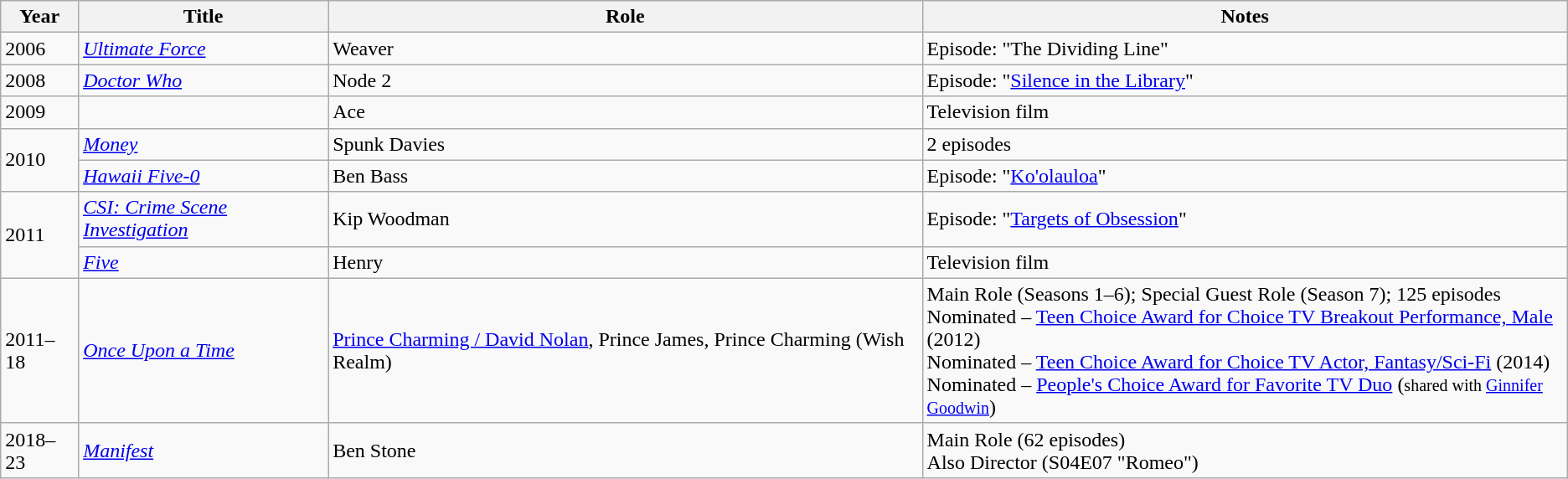<table class="wikitable sortable" style="text-align:left; font-size:100%;">
<tr>
<th>Year</th>
<th>Title</th>
<th>Role</th>
<th class="unsortable">Notes</th>
</tr>
<tr>
<td>2006</td>
<td><em><a href='#'>Ultimate Force</a></em></td>
<td>Weaver</td>
<td>Episode: "The Dividing Line"</td>
</tr>
<tr>
<td>2008</td>
<td><em><a href='#'>Doctor Who</a></em></td>
<td>Node 2</td>
<td>Episode: "<a href='#'>Silence in the Library</a>"</td>
</tr>
<tr>
<td>2009</td>
<td><em></em></td>
<td>Ace</td>
<td>Television film</td>
</tr>
<tr>
<td rowspan="2">2010</td>
<td><em><a href='#'>Money</a></em></td>
<td>Spunk Davies</td>
<td>2 episodes</td>
</tr>
<tr>
<td><em><a href='#'>Hawaii Five-0</a></em></td>
<td>Ben Bass</td>
<td>Episode: "<a href='#'>Ko'olauloa</a>"</td>
</tr>
<tr>
<td rowspan="2">2011</td>
<td><em><a href='#'>CSI: Crime Scene Investigation</a></em></td>
<td>Kip Woodman</td>
<td>Episode: "<a href='#'>Targets of Obsession</a>"</td>
</tr>
<tr>
<td><em><a href='#'>Five</a></em></td>
<td>Henry</td>
<td>Television film</td>
</tr>
<tr>
<td>2011–18</td>
<td><em><a href='#'>Once Upon a Time</a></em></td>
<td><a href='#'>Prince Charming / David Nolan</a>, Prince James, Prince Charming (Wish Realm)</td>
<td>Main Role (Seasons 1–6); Special Guest Role (Season 7); 125 episodes<br>Nominated – <a href='#'>Teen Choice Award for Choice TV Breakout Performance, Male</a> (2012)<br>Nominated – <a href='#'>Teen Choice Award for Choice TV Actor, Fantasy/Sci-Fi</a> (2014)<br>Nominated – <a href='#'>People's Choice Award for Favorite TV Duo</a> (<small>shared with <a href='#'>Ginnifer Goodwin</a></small>)</td>
</tr>
<tr>
<td>2018–23</td>
<td><em><a href='#'>Manifest</a></em></td>
<td>Ben Stone</td>
<td>Main Role (62 episodes)<br>Also Director (S04E07 "Romeo")</td>
</tr>
</table>
